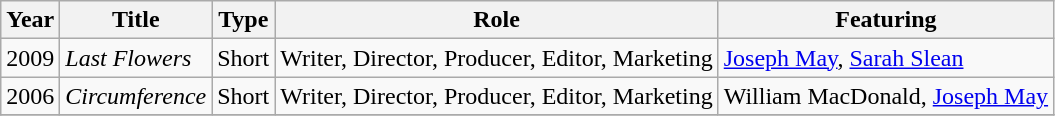<table class="wikitable sortable">
<tr>
<th>Year</th>
<th>Title</th>
<th>Type</th>
<th>Role</th>
<th>Featuring</th>
</tr>
<tr>
<td>2009</td>
<td><em>Last Flowers</em></td>
<td>Short</td>
<td>Writer, Director, Producer, Editor, Marketing</td>
<td><a href='#'>Joseph May</a>, <a href='#'>Sarah Slean</a></td>
</tr>
<tr>
<td>2006</td>
<td><em>Circumference</em></td>
<td>Short</td>
<td>Writer, Director, Producer, Editor, Marketing</td>
<td>William MacDonald, <a href='#'>Joseph May</a></td>
</tr>
<tr>
</tr>
</table>
